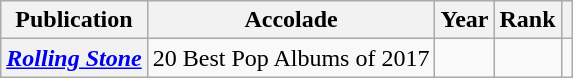<table class="wikitable plainrowheaders">
<tr>
<th>Publication</th>
<th>Accolade</th>
<th>Year</th>
<th>Rank</th>
<th class="unsortable"></th>
</tr>
<tr>
<th scope="row"><em><a href='#'>Rolling Stone</a></em></th>
<td>20 Best Pop Albums of 2017</td>
<td></td>
<td></td>
<td></td>
</tr>
</table>
